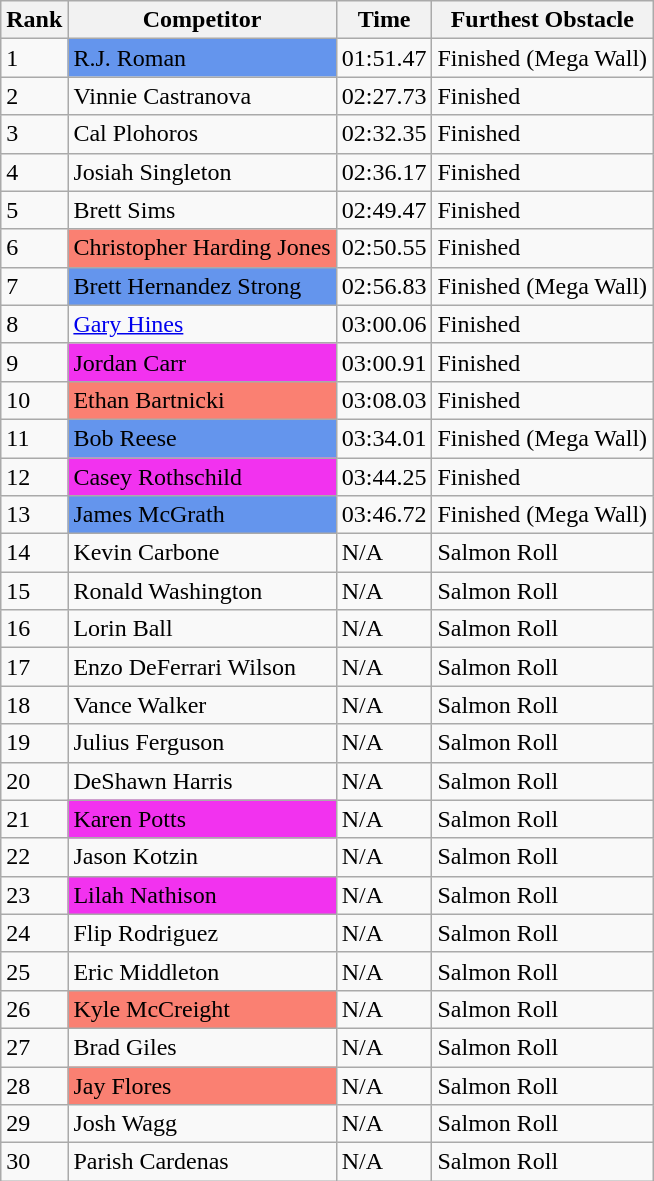<table class="wikitable sortable mw-collapsible">
<tr>
<th>Rank</th>
<th>Competitor</th>
<th>Time</th>
<th>Furthest Obstacle</th>
</tr>
<tr>
<td>1</td>
<td style="background-color:#6495ED">R.J. Roman</td>
<td>01:51.47</td>
<td>Finished (Mega Wall)</td>
</tr>
<tr>
<td>2</td>
<td>Vinnie Castranova</td>
<td>02:27.73</td>
<td>Finished</td>
</tr>
<tr>
<td>3</td>
<td>Cal Plohoros</td>
<td>02:32.35</td>
<td>Finished</td>
</tr>
<tr>
<td>4</td>
<td>Josiah Singleton</td>
<td>02:36.17</td>
<td>Finished</td>
</tr>
<tr>
<td>5</td>
<td>Brett Sims</td>
<td>02:49.47</td>
<td>Finished</td>
</tr>
<tr>
<td>6</td>
<td style="background-color:#FA8072">Christopher Harding Jones</td>
<td>02:50.55</td>
<td>Finished</td>
</tr>
<tr>
<td>7</td>
<td style="background-color:#6495ED">Brett Hernandez Strong</td>
<td>02:56.83</td>
<td>Finished (Mega Wall)</td>
</tr>
<tr>
<td>8</td>
<td><a href='#'>Gary Hines</a></td>
<td>03:00.06</td>
<td>Finished</td>
</tr>
<tr>
<td>9</td>
<td style="background-color:#F232EF">Jordan Carr</td>
<td>03:00.91</td>
<td>Finished</td>
</tr>
<tr>
<td>10</td>
<td style="background-color:#FA8072">Ethan Bartnicki</td>
<td>03:08.03</td>
<td>Finished</td>
</tr>
<tr>
<td>11</td>
<td style="background-color:#6495ED">Bob Reese</td>
<td>03:34.01</td>
<td>Finished (Mega Wall)</td>
</tr>
<tr>
<td>12</td>
<td style="background-color:#F232EF">Casey Rothschild</td>
<td>03:44.25</td>
<td>Finished</td>
</tr>
<tr>
<td>13</td>
<td style="background-color:#6495ED">James McGrath</td>
<td>03:46.72</td>
<td>Finished (Mega Wall)</td>
</tr>
<tr>
<td>14</td>
<td>Kevin Carbone</td>
<td>N/A</td>
<td>Salmon Roll</td>
</tr>
<tr>
<td>15</td>
<td>Ronald Washington</td>
<td>N/A</td>
<td>Salmon Roll</td>
</tr>
<tr>
<td>16</td>
<td>Lorin Ball</td>
<td>N/A</td>
<td>Salmon Roll</td>
</tr>
<tr>
<td>17</td>
<td>Enzo DeFerrari Wilson</td>
<td>N/A</td>
<td>Salmon Roll</td>
</tr>
<tr>
<td>18</td>
<td>Vance Walker</td>
<td>N/A</td>
<td>Salmon Roll</td>
</tr>
<tr>
<td>19</td>
<td>Julius Ferguson</td>
<td>N/A</td>
<td>Salmon Roll</td>
</tr>
<tr>
<td>20</td>
<td>DeShawn Harris</td>
<td>N/A</td>
<td>Salmon Roll</td>
</tr>
<tr>
<td>21</td>
<td style="background-color:#F232EF">Karen Potts</td>
<td>N/A</td>
<td>Salmon Roll</td>
</tr>
<tr>
<td>22</td>
<td>Jason Kotzin</td>
<td>N/A</td>
<td>Salmon Roll</td>
</tr>
<tr>
<td>23</td>
<td style="background-color:#F232EF">Lilah Nathison</td>
<td>N/A</td>
<td>Salmon Roll</td>
</tr>
<tr>
<td>24</td>
<td>Flip Rodriguez</td>
<td>N/A</td>
<td>Salmon Roll</td>
</tr>
<tr>
<td>25</td>
<td>Eric Middleton</td>
<td>N/A</td>
<td>Salmon Roll</td>
</tr>
<tr>
<td>26</td>
<td style="background-color:#FA8072">Kyle McCreight</td>
<td>N/A</td>
<td>Salmon Roll</td>
</tr>
<tr>
<td>27</td>
<td>Brad Giles</td>
<td>N/A</td>
<td>Salmon Roll</td>
</tr>
<tr>
<td>28</td>
<td style="background-color:#FA8072">Jay Flores</td>
<td>N/A</td>
<td>Salmon Roll</td>
</tr>
<tr>
<td>29</td>
<td>Josh Wagg</td>
<td>N/A</td>
<td>Salmon Roll</td>
</tr>
<tr>
<td>30</td>
<td>Parish Cardenas</td>
<td>N/A</td>
<td>Salmon Roll</td>
</tr>
</table>
